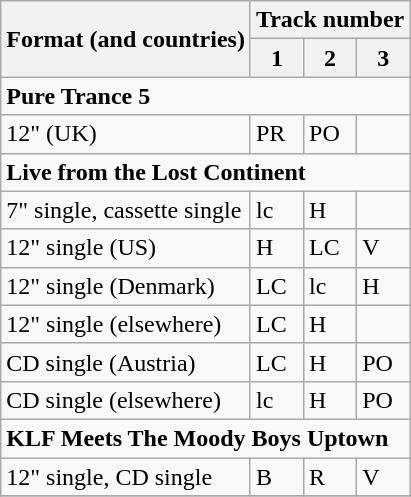<table class="wikitable">
<tr>
<th align="center" rowspan=2>Format (and countries)</th>
<th colspan=3>Track number</th>
</tr>
<tr>
<th>1</th>
<th>2</th>
<th>3</th>
</tr>
<tr>
<td align="left" colspan=4><strong>Pure Trance 5</strong></td>
</tr>
<tr>
<td align="left">12" (UK)</td>
<td>PR</td>
<td>PO</td>
<td></td>
</tr>
<tr>
<td align="left" colspan=4><strong>Live from the Lost Continent</strong></td>
</tr>
<tr>
<td align="left">7" single, cassette single</td>
<td>lc</td>
<td>H</td>
<td></td>
</tr>
<tr>
<td align="left">12" single (US)</td>
<td>H</td>
<td>LC</td>
<td>V</td>
</tr>
<tr>
<td align="left">12" single (Denmark)</td>
<td>LC</td>
<td>lc</td>
<td>H</td>
</tr>
<tr>
<td align="left">12" single (elsewhere)</td>
<td>LC</td>
<td>H</td>
<td></td>
</tr>
<tr>
<td align="left">CD single (Austria)</td>
<td>LC</td>
<td>H</td>
<td>PO</td>
</tr>
<tr>
<td align="left">CD single (elsewhere)</td>
<td>lc</td>
<td>H</td>
<td>PO</td>
</tr>
<tr>
<td colspan=4 align="left"><strong>KLF Meets The Moody Boys Uptown</strong></td>
</tr>
<tr>
<td align="left">12" single, CD single</td>
<td>B</td>
<td>R</td>
<td>V</td>
</tr>
<tr>
</tr>
</table>
